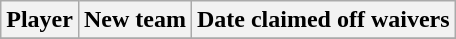<table class="wikitable">
<tr>
<th>Player</th>
<th>New team</th>
<th>Date claimed off waivers</th>
</tr>
<tr>
</tr>
</table>
